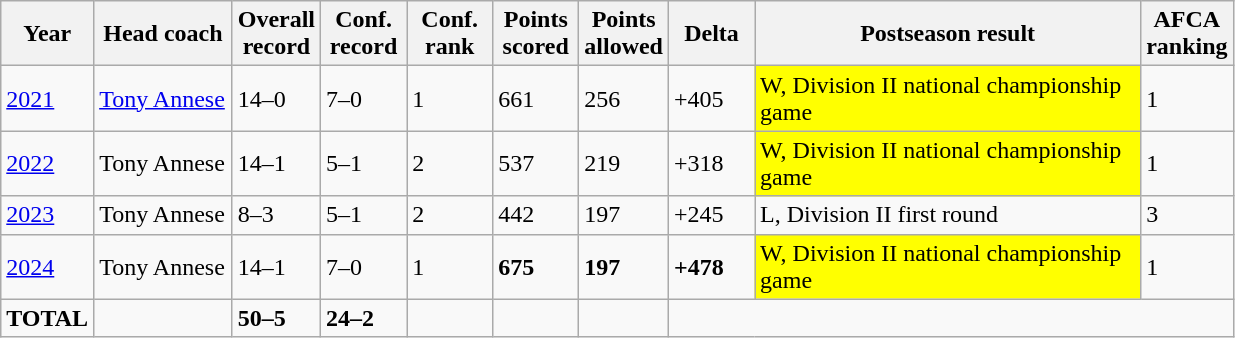<table class="sortable wikitable">
<tr>
<th width="50">Year</th>
<th width="85">Head coach</th>
<th width="50">Overall record</th>
<th width="50">Conf. record</th>
<th width="50">Conf. rank</th>
<th width="50">Points scored</th>
<th width="50">Points allowed</th>
<th width="50">Delta</th>
<th width="250">Postseason result</th>
<th width="50">AFCA ranking</th>
</tr>
<tr align="left" bgcolor="">
<td><a href='#'>2021</a></td>
<td><a href='#'>Tony Annese</a></td>
<td>14–0</td>
<td>7–0</td>
<td>1</td>
<td>661</td>
<td>256</td>
<td>+405</td>
<td bgcolor=#ff0>W, Division II national championship game</td>
<td>1</td>
</tr>
<tr align="left" bgcolor="">
<td><a href='#'>2022</a></td>
<td>Tony Annese</td>
<td>14–1</td>
<td>5–1</td>
<td>2</td>
<td>537</td>
<td>219</td>
<td>+318</td>
<td bgcolor=#ff0>W, Division II national championship game</td>
<td>1</td>
</tr>
<tr align="left" bgcolor="">
<td><a href='#'>2023</a></td>
<td>Tony Annese</td>
<td>8–3</td>
<td>5–1</td>
<td>2</td>
<td>442</td>
<td>197</td>
<td>+245</td>
<td>L, Division II first round</td>
<td>3</td>
</tr>
<tr align="left" bgcolor="">
<td><a href='#'>2024</a></td>
<td>Tony Annese</td>
<td>14–1</td>
<td>7–0</td>
<td>1</td>
<td><strong>675</strong></td>
<td><strong>197</strong></td>
<td><strong>+478</strong></td>
<td bgcolor=#ff0>W, Division II national championship game</td>
<td>1</td>
</tr>
<tr align="left" bgcolor="">
<td><strong>TOTAL</strong></td>
<td></td>
<td><strong>50–5</strong></td>
<td><strong>24–2</strong></td>
<td></td>
<td></td>
<td></td>
</tr>
</table>
